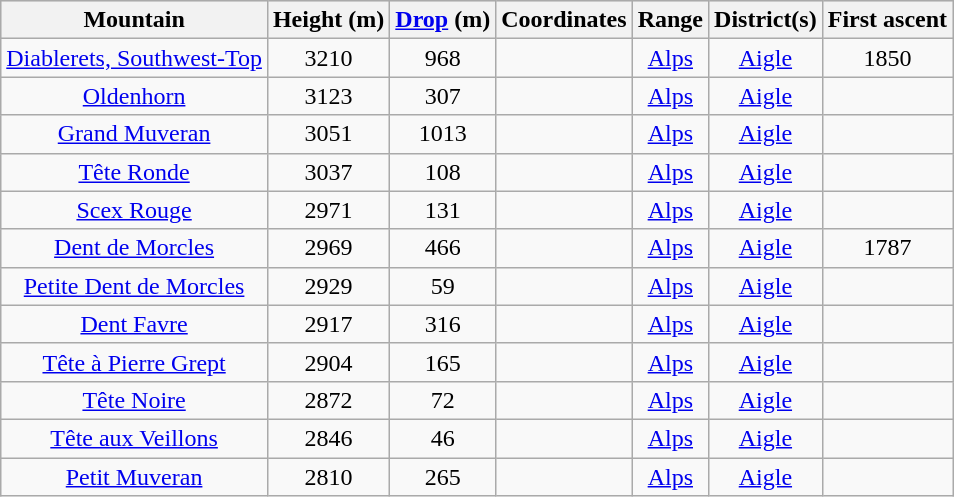<table class="wikitable sortable" style="text-align: center; background-color:#F9F9F9; font-size: 100%;">
<tr bgcolor="#dddddd">
<th>Mountain</th>
<th>Height (m) </th>
<th><a href='#'>Drop</a> (m)</th>
<th>Coordinates</th>
<th>Range</th>
<th>District(s)</th>
<th>First ascent</th>
</tr>
<tr>
<td><a href='#'>Diablerets, Southwest-Top</a></td>
<td>3210</td>
<td>968</td>
<td></td>
<td><a href='#'>Alps</a></td>
<td><a href='#'>Aigle</a></td>
<td>1850</td>
</tr>
<tr>
<td><a href='#'>Oldenhorn</a></td>
<td>3123</td>
<td>307</td>
<td></td>
<td><a href='#'>Alps</a></td>
<td><a href='#'>Aigle</a></td>
<td></td>
</tr>
<tr>
<td><a href='#'>Grand Muveran</a></td>
<td>3051</td>
<td>1013</td>
<td></td>
<td><a href='#'>Alps</a></td>
<td><a href='#'>Aigle</a></td>
<td></td>
</tr>
<tr>
<td><a href='#'>Tête Ronde</a></td>
<td>3037</td>
<td>108</td>
<td></td>
<td><a href='#'>Alps</a></td>
<td><a href='#'>Aigle</a></td>
<td></td>
</tr>
<tr>
<td><a href='#'>Scex Rouge</a></td>
<td>2971</td>
<td>131</td>
<td></td>
<td><a href='#'>Alps</a></td>
<td><a href='#'>Aigle</a></td>
<td></td>
</tr>
<tr>
<td><a href='#'>Dent de Morcles</a></td>
<td>2969</td>
<td>466</td>
<td></td>
<td><a href='#'>Alps</a></td>
<td><a href='#'>Aigle</a></td>
<td>1787</td>
</tr>
<tr>
<td><a href='#'>Petite Dent de Morcles</a></td>
<td>2929</td>
<td>59</td>
<td></td>
<td><a href='#'>Alps</a></td>
<td><a href='#'>Aigle</a></td>
<td></td>
</tr>
<tr>
<td><a href='#'>Dent Favre</a></td>
<td>2917</td>
<td>316</td>
<td></td>
<td><a href='#'>Alps</a></td>
<td><a href='#'>Aigle</a></td>
<td></td>
</tr>
<tr>
<td><a href='#'>Tête à Pierre Grept</a></td>
<td>2904</td>
<td>165</td>
<td></td>
<td><a href='#'>Alps</a></td>
<td><a href='#'>Aigle</a></td>
<td></td>
</tr>
<tr>
<td><a href='#'>Tête Noire</a></td>
<td>2872</td>
<td>72</td>
<td></td>
<td><a href='#'>Alps</a></td>
<td><a href='#'>Aigle</a></td>
<td></td>
</tr>
<tr>
<td><a href='#'>Tête aux Veillons</a></td>
<td>2846</td>
<td>46</td>
<td></td>
<td><a href='#'>Alps</a></td>
<td><a href='#'>Aigle</a></td>
<td></td>
</tr>
<tr>
<td><a href='#'>Petit Muveran</a></td>
<td>2810</td>
<td>265</td>
<td></td>
<td><a href='#'>Alps</a></td>
<td><a href='#'>Aigle</a></td>
<td></td>
</tr>
</table>
